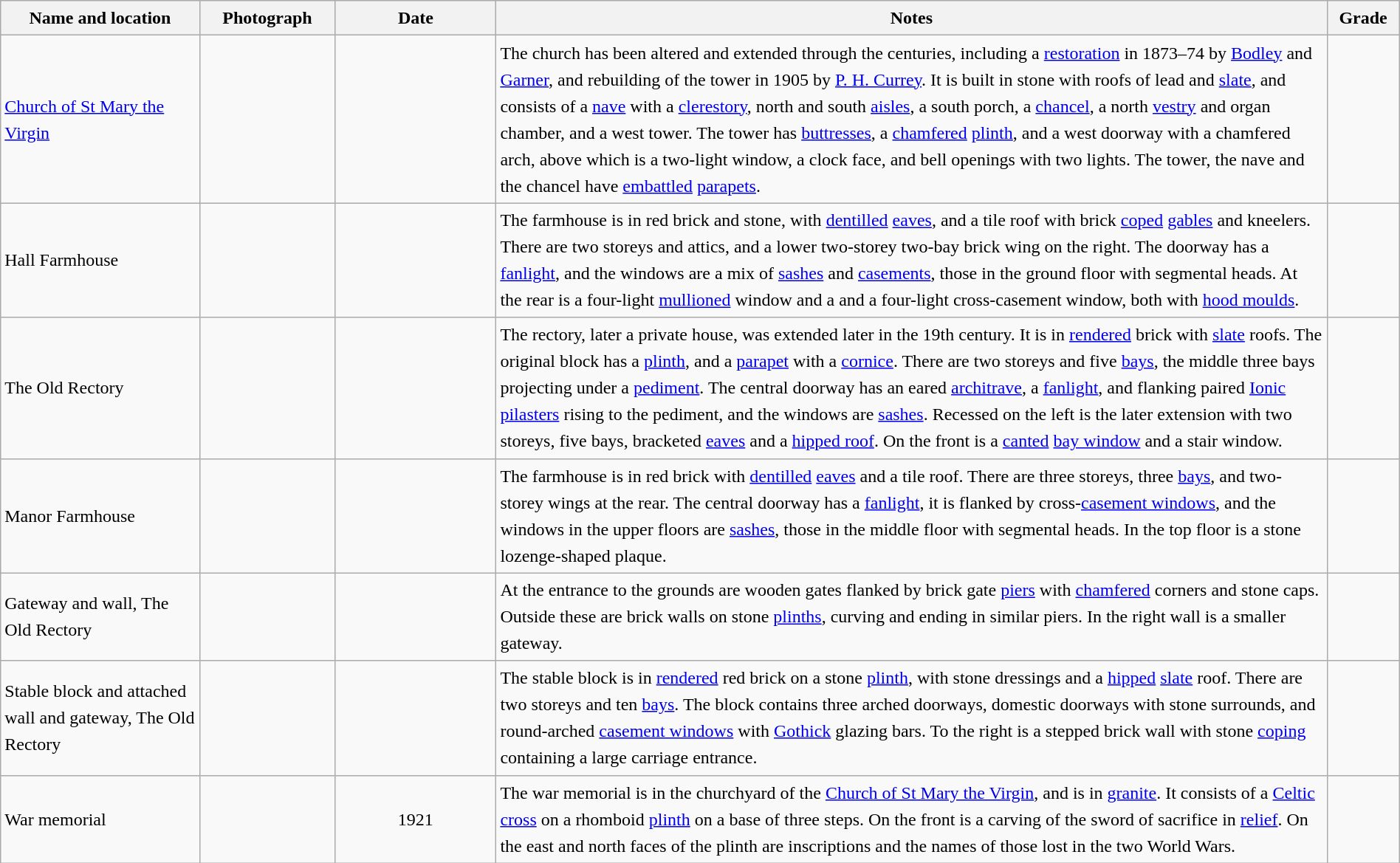<table class="wikitable sortable plainrowheaders" style="width:100%; border:0px; text-align:left; line-height:150%">
<tr>
<th scope="col"  style="width:150px">Name and location</th>
<th scope="col"  style="width:100px" class="unsortable">Photograph</th>
<th scope="col"  style="width:120px">Date</th>
<th scope="col"  style="width:650px" class="unsortable">Notes</th>
<th scope="col"  style="width:50px">Grade</th>
</tr>
<tr>
<td><a href='#'>Church of St Mary the Virgin</a><br><small></small></td>
<td></td>
<td align="center"></td>
<td>The church has been altered and extended through the centuries, including a <a href='#'>restoration</a> in 1873–74 by <a href='#'>Bodley</a> and <a href='#'>Garner</a>, and rebuilding of the tower in 1905 by <a href='#'>P. H. Currey</a>.  It is built in stone with roofs of lead and <a href='#'>slate</a>, and consists of a <a href='#'>nave</a> with a <a href='#'>clerestory</a>, north and south <a href='#'>aisles</a>, a south porch, a <a href='#'>chancel</a>, a north <a href='#'>vestry</a> and organ chamber, and a west tower.  The tower has <a href='#'>buttresses</a>, a <a href='#'>chamfered</a> <a href='#'>plinth</a>, and a west doorway with a chamfered arch, above which is a two-light window, a clock face, and bell openings with two lights.  The tower, the nave and the chancel have <a href='#'>embattled</a> <a href='#'>parapets</a>.</td>
<td align="center" ></td>
</tr>
<tr>
<td>Hall Farmhouse<br><small></small></td>
<td></td>
<td align="center"></td>
<td>The farmhouse is in red brick and stone, with <a href='#'>dentilled</a> <a href='#'>eaves</a>, and a tile roof with brick <a href='#'>coped</a> <a href='#'>gables</a> and kneelers.  There are two storeys and attics, and a lower two-storey two-bay brick wing on the right.  The doorway has a <a href='#'>fanlight</a>, and the windows are a mix of <a href='#'>sashes</a> and <a href='#'>casements</a>, those  in the ground floor with segmental heads.  At the rear is a four-light <a href='#'>mullioned</a> window and a and a four-light cross-casement window, both with <a href='#'>hood moulds</a>.</td>
<td align="center" ></td>
</tr>
<tr>
<td>The Old Rectory<br><small></small></td>
<td></td>
<td align="center"></td>
<td>The rectory, later a private house, was extended later in the 19th century.  It is in <a href='#'>rendered</a> brick with <a href='#'>slate</a> roofs.  The original block has a <a href='#'>plinth</a>, and a <a href='#'>parapet</a> with a <a href='#'>cornice</a>.  There are two storeys and five <a href='#'>bays</a>, the middle three bays projecting under a <a href='#'>pediment</a>.  The central doorway has an eared <a href='#'>architrave</a>, a <a href='#'>fanlight</a>, and flanking paired <a href='#'>Ionic</a> <a href='#'>pilasters</a> rising to the pediment, and the windows are <a href='#'>sashes</a>.  Recessed on the left is the later extension with two storeys, five bays, bracketed <a href='#'>eaves</a> and a <a href='#'>hipped roof</a>.  On the front is a <a href='#'>canted</a> <a href='#'>bay window</a> and a stair window.</td>
<td align="center" ></td>
</tr>
<tr>
<td>Manor Farmhouse<br><small></small></td>
<td></td>
<td align="center"></td>
<td>The farmhouse is in red brick with <a href='#'>dentilled</a> <a href='#'>eaves</a> and a tile roof.  There are three storeys, three <a href='#'>bays</a>, and two-storey wings at the rear.  The central doorway has a <a href='#'>fanlight</a>, it is flanked by cross-<a href='#'>casement windows</a>, and the windows in the upper floors are <a href='#'>sashes</a>, those in the middle floor with segmental heads.  In the top floor is a stone lozenge-shaped plaque.</td>
<td align="center" ></td>
</tr>
<tr>
<td>Gateway and wall, The Old Rectory<br><small></small></td>
<td></td>
<td align="center"></td>
<td>At the entrance to the grounds are wooden gates flanked by brick gate <a href='#'>piers</a> with <a href='#'>chamfered</a> corners and stone caps.  Outside these are brick walls on stone <a href='#'>plinths</a>, curving and ending in similar piers.  In the right wall is a smaller gateway.</td>
<td align="center" ></td>
</tr>
<tr>
<td>Stable block and attached wall and gateway, The Old Rectory<br><small></small></td>
<td></td>
<td align="center"></td>
<td>The stable block is in <a href='#'>rendered</a> red brick on a stone <a href='#'>plinth</a>, with stone dressings and a <a href='#'>hipped</a> <a href='#'>slate</a> roof.  There are two storeys and ten <a href='#'>bays</a>.  The block contains three arched doorways, domestic doorways with stone surrounds, and round-arched <a href='#'>casement windows</a> with <a href='#'>Gothick</a> glazing bars.  To the right is a stepped brick wall with stone <a href='#'>coping</a> containing a large carriage entrance.</td>
<td align="center" ></td>
</tr>
<tr>
<td>War memorial<br><small></small></td>
<td></td>
<td align="center">1921</td>
<td>The war memorial is in the churchyard of the <a href='#'>Church of St Mary the Virgin</a>, and is in <a href='#'>granite</a>.  It consists of a <a href='#'>Celtic cross</a> on a rhomboid <a href='#'>plinth</a> on a base of three steps.  On the front is a carving of the sword of sacrifice in <a href='#'>relief</a>.  On the east and north faces of the plinth are inscriptions and the names of those lost in the two World Wars.</td>
<td align="center" ></td>
</tr>
<tr>
</tr>
</table>
